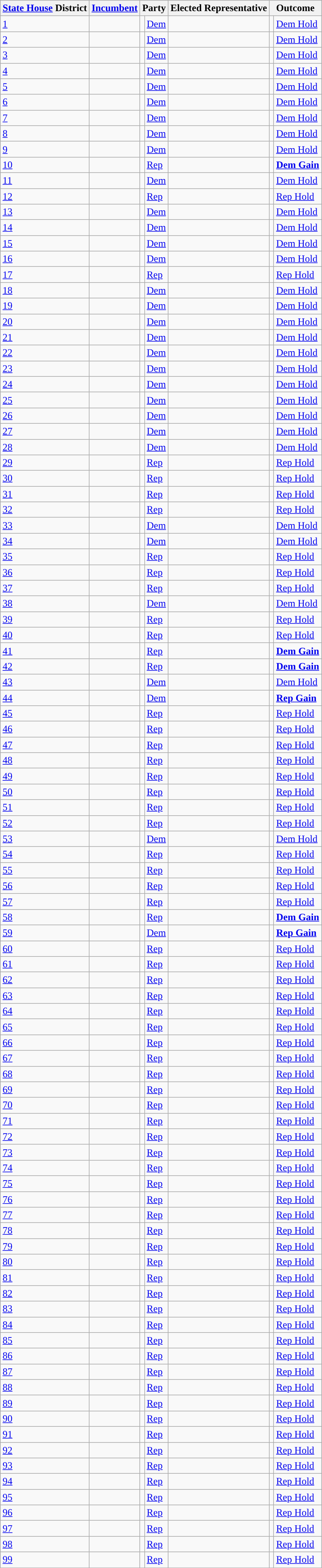<table class="wikitable sortable">
<tr>
<th><a href='#'>State House</a> District</th>
<th><a href='#'>Incumbent</a></th>
<th colspan="2">Party</th>
<th>Elected Representative</th>
<th colspan="2">Outcome</th>
</tr>
<tr>
<td><a href='#'>1</a></td>
<td></td>
<td style="background:"></td>
<td><a href='#'>Dem</a></td>
<td></td>
<td style="background:"></td>
<td><a href='#'>Dem Hold</a></td>
</tr>
<tr>
<td><a href='#'>2</a></td>
<td></td>
<td style="background:"></td>
<td><a href='#'>Dem</a></td>
<td></td>
<td style="background:"></td>
<td><a href='#'>Dem Hold</a></td>
</tr>
<tr>
<td><a href='#'>3</a></td>
<td></td>
<td style="background:"></td>
<td><a href='#'>Dem</a></td>
<td></td>
<td style="background:"></td>
<td><a href='#'>Dem Hold</a></td>
</tr>
<tr>
<td><a href='#'>4</a></td>
<td></td>
<td style="background:"></td>
<td><a href='#'>Dem</a></td>
<td></td>
<td style="background:"></td>
<td><a href='#'>Dem Hold</a></td>
</tr>
<tr>
<td><a href='#'>5</a></td>
<td></td>
<td style="background:"></td>
<td><a href='#'>Dem</a></td>
<td><em></em></td>
<td style="background:"></td>
<td><a href='#'>Dem Hold</a></td>
</tr>
<tr>
<td><a href='#'>6</a></td>
<td></td>
<td style="background:"></td>
<td><a href='#'>Dem</a></td>
<td><em></em></td>
<td style="background:"></td>
<td><a href='#'>Dem Hold</a></td>
</tr>
<tr>
<td><a href='#'>7</a></td>
<td></td>
<td style="background:"></td>
<td><a href='#'>Dem</a></td>
<td></td>
<td style="background:"></td>
<td><a href='#'>Dem Hold</a></td>
</tr>
<tr>
<td><a href='#'>8</a></td>
<td></td>
<td style="background:"></td>
<td><a href='#'>Dem</a></td>
<td><em></em></td>
<td style="background:"></td>
<td><a href='#'>Dem Hold</a></td>
</tr>
<tr>
<td><a href='#'>9</a></td>
<td></td>
<td style="background:"></td>
<td><a href='#'>Dem</a></td>
<td></td>
<td style="background:"></td>
<td><a href='#'>Dem Hold</a></td>
</tr>
<tr>
<td><a href='#'>10</a></td>
<td></td>
<td style="background:"></td>
<td><a href='#'>Rep</a></td>
<td><strong></strong></td>
<td style="background:"></td>
<td><strong><a href='#'>Dem Gain</a></strong></td>
</tr>
<tr>
<td><a href='#'>11</a></td>
<td></td>
<td style="background:"></td>
<td><a href='#'>Dem</a></td>
<td><em></em></td>
<td style="background:"></td>
<td><a href='#'>Dem Hold</a></td>
</tr>
<tr>
<td><a href='#'>12</a></td>
<td></td>
<td style="background:"></td>
<td><a href='#'>Rep</a></td>
<td></td>
<td style="background:"></td>
<td><a href='#'>Rep Hold</a></td>
</tr>
<tr>
<td><a href='#'>13</a></td>
<td></td>
<td style="background:"></td>
<td><a href='#'>Dem</a></td>
<td><em></em></td>
<td style="background:"></td>
<td><a href='#'>Dem Hold</a></td>
</tr>
<tr>
<td><a href='#'>14</a></td>
<td></td>
<td style="background:"></td>
<td><a href='#'>Dem</a></td>
<td></td>
<td style="background:"></td>
<td><a href='#'>Dem Hold</a></td>
</tr>
<tr>
<td><a href='#'>15</a></td>
<td></td>
<td style="background:"></td>
<td><a href='#'>Dem</a></td>
<td><em></em></td>
<td style="background:"></td>
<td><a href='#'>Dem Hold</a></td>
</tr>
<tr>
<td><a href='#'>16</a></td>
<td></td>
<td style="background:"></td>
<td><a href='#'>Dem</a></td>
<td></td>
<td style="background:"></td>
<td><a href='#'>Dem Hold</a></td>
</tr>
<tr>
<td><a href='#'>17</a></td>
<td></td>
<td style="background:"></td>
<td><a href='#'>Rep</a></td>
<td><em></em></td>
<td style="background:"></td>
<td><a href='#'>Rep Hold</a></td>
</tr>
<tr>
<td><a href='#'>18</a></td>
<td></td>
<td style="background:"></td>
<td><a href='#'>Dem</a></td>
<td><em></em></td>
<td style="background:"></td>
<td><a href='#'>Dem Hold</a></td>
</tr>
<tr>
<td><a href='#'>19</a></td>
<td></td>
<td style="background:"></td>
<td><a href='#'>Dem</a></td>
<td></td>
<td style="background:"></td>
<td><a href='#'>Dem Hold</a></td>
</tr>
<tr>
<td><a href='#'>20</a></td>
<td></td>
<td style="background:"></td>
<td><a href='#'>Dem</a></td>
<td></td>
<td style="background:"></td>
<td><a href='#'>Dem Hold</a></td>
</tr>
<tr>
<td><a href='#'>21</a></td>
<td></td>
<td style="background:"></td>
<td><a href='#'>Dem</a></td>
<td><em></em></td>
<td style="background:"></td>
<td><a href='#'>Dem Hold</a></td>
</tr>
<tr>
<td><a href='#'>22</a></td>
<td></td>
<td style="background:"></td>
<td><a href='#'>Dem</a></td>
<td><em></em></td>
<td style="background:"></td>
<td><a href='#'>Dem Hold</a></td>
</tr>
<tr>
<td><a href='#'>23</a></td>
<td></td>
<td style="background:"></td>
<td><a href='#'>Dem</a></td>
<td></td>
<td style="background:"></td>
<td><a href='#'>Dem Hold</a></td>
</tr>
<tr>
<td><a href='#'>24</a></td>
<td></td>
<td style="background:"></td>
<td><a href='#'>Dem</a></td>
<td></td>
<td style="background:"></td>
<td><a href='#'>Dem Hold</a></td>
</tr>
<tr>
<td><a href='#'>25</a></td>
<td></td>
<td style="background:"></td>
<td><a href='#'>Dem</a></td>
<td></td>
<td style="background:"></td>
<td><a href='#'>Dem Hold</a></td>
</tr>
<tr>
<td><a href='#'>26</a></td>
<td></td>
<td style="background:"></td>
<td><a href='#'>Dem</a></td>
<td></td>
<td style="background:"></td>
<td><a href='#'>Dem Hold</a></td>
</tr>
<tr>
<td><a href='#'>27</a></td>
<td></td>
<td style="background:"></td>
<td><a href='#'>Dem</a></td>
<td></td>
<td style="background:"></td>
<td><a href='#'>Dem Hold</a></td>
</tr>
<tr>
<td><a href='#'>28</a></td>
<td></td>
<td style="background:"></td>
<td><a href='#'>Dem</a></td>
<td><em></em></td>
<td style="background:"></td>
<td><a href='#'>Dem Hold</a></td>
</tr>
<tr>
<td><a href='#'>29</a></td>
<td></td>
<td style="background:"></td>
<td><a href='#'>Rep</a></td>
<td></td>
<td style="background:"></td>
<td><a href='#'>Rep Hold</a></td>
</tr>
<tr>
<td><a href='#'>30</a></td>
<td></td>
<td style="background:"></td>
<td><a href='#'>Rep</a></td>
<td><em></em></td>
<td style="background:"></td>
<td><a href='#'>Rep Hold</a></td>
</tr>
<tr>
<td><a href='#'>31</a></td>
<td></td>
<td style="background:"></td>
<td><a href='#'>Rep</a></td>
<td></td>
<td style="background:"></td>
<td><a href='#'>Rep Hold</a></td>
</tr>
<tr>
<td><a href='#'>32</a></td>
<td></td>
<td style="background:"></td>
<td><a href='#'>Rep</a></td>
<td></td>
<td style="background:"></td>
<td><a href='#'>Rep Hold</a></td>
</tr>
<tr>
<td><a href='#'>33</a></td>
<td></td>
<td style="background:"></td>
<td><a href='#'>Dem</a></td>
<td></td>
<td style="background:"></td>
<td><a href='#'>Dem Hold</a></td>
</tr>
<tr>
<td><a href='#'>34</a></td>
<td></td>
<td style="background:"></td>
<td><a href='#'>Dem</a></td>
<td><em></em></td>
<td style="background:"></td>
<td><a href='#'>Dem Hold</a></td>
</tr>
<tr>
<td><a href='#'>35</a></td>
<td></td>
<td style="background:"></td>
<td><a href='#'>Rep</a></td>
<td></td>
<td style="background:"></td>
<td><a href='#'>Rep Hold</a></td>
</tr>
<tr>
<td><a href='#'>36</a></td>
<td></td>
<td style="background:"></td>
<td><a href='#'>Rep</a></td>
<td></td>
<td style="background:"></td>
<td><a href='#'>Rep Hold</a></td>
</tr>
<tr>
<td><a href='#'>37</a></td>
<td></td>
<td style="background:"></td>
<td><a href='#'>Rep</a></td>
<td></td>
<td style="background:"></td>
<td><a href='#'>Rep Hold</a></td>
</tr>
<tr>
<td><a href='#'>38</a></td>
<td></td>
<td style="background:"></td>
<td><a href='#'>Dem</a></td>
<td><em></em></td>
<td style="background:"></td>
<td><a href='#'>Dem Hold</a></td>
</tr>
<tr>
<td><a href='#'>39</a></td>
<td></td>
<td style="background:"></td>
<td><a href='#'>Rep</a></td>
<td></td>
<td style="background:"></td>
<td><a href='#'>Rep Hold</a></td>
</tr>
<tr>
<td><a href='#'>40</a></td>
<td></td>
<td style="background:"></td>
<td><a href='#'>Rep</a></td>
<td></td>
<td style="background:"></td>
<td><a href='#'>Rep Hold</a></td>
</tr>
<tr>
<td><a href='#'>41</a></td>
<td></td>
<td style="background:"></td>
<td><a href='#'>Rep</a></td>
<td><strong></strong></td>
<td style="background:"></td>
<td><strong><a href='#'>Dem Gain</a></strong></td>
</tr>
<tr>
<td><a href='#'>42</a></td>
<td></td>
<td style="background:"></td>
<td><a href='#'>Rep</a></td>
<td><strong></strong></td>
<td style="background:"></td>
<td><strong><a href='#'>Dem Gain</a></strong></td>
</tr>
<tr>
<td><a href='#'>43</a></td>
<td></td>
<td style="background:"></td>
<td><a href='#'>Dem</a></td>
<td></td>
<td style="background:"></td>
<td><a href='#'>Dem Hold</a></td>
</tr>
<tr>
<td><a href='#'>44</a></td>
<td></td>
<td style="background:"></td>
<td><a href='#'>Dem</a></td>
<td><strong></strong></td>
<td style="background:"></td>
<td><strong><a href='#'>Rep Gain</a></strong></td>
</tr>
<tr>
<td><a href='#'>45</a></td>
<td></td>
<td style="background:"></td>
<td><a href='#'>Rep</a></td>
<td></td>
<td style="background:"></td>
<td><a href='#'>Rep Hold</a></td>
</tr>
<tr>
<td><a href='#'>46</a></td>
<td></td>
<td style="background:"></td>
<td><a href='#'>Rep</a></td>
<td></td>
<td style="background:"></td>
<td><a href='#'>Rep Hold</a></td>
</tr>
<tr>
<td><a href='#'>47</a></td>
<td></td>
<td style="background:"></td>
<td><a href='#'>Rep</a></td>
<td><em></em></td>
<td style="background:"></td>
<td><a href='#'>Rep Hold</a></td>
</tr>
<tr>
<td><a href='#'>48</a></td>
<td></td>
<td style="background:"></td>
<td><a href='#'>Rep</a></td>
<td></td>
<td style="background:"></td>
<td><a href='#'>Rep Hold</a></td>
</tr>
<tr>
<td><a href='#'>49</a></td>
<td></td>
<td style="background:"></td>
<td><a href='#'>Rep</a></td>
<td></td>
<td style="background:"></td>
<td><a href='#'>Rep Hold</a></td>
</tr>
<tr>
<td><a href='#'>50</a></td>
<td></td>
<td style="background:"></td>
<td><a href='#'>Rep</a></td>
<td><em></em></td>
<td style="background:"></td>
<td><a href='#'>Rep Hold</a></td>
</tr>
<tr>
<td><a href='#'>51</a></td>
<td></td>
<td style="background:"></td>
<td><a href='#'>Rep</a></td>
<td><em></em></td>
<td style="background:"></td>
<td><a href='#'>Rep Hold</a></td>
</tr>
<tr>
<td><a href='#'>52</a></td>
<td></td>
<td style="background:"></td>
<td><a href='#'>Rep</a></td>
<td></td>
<td style="background:"></td>
<td><a href='#'>Rep Hold</a></td>
</tr>
<tr>
<td><a href='#'>53</a></td>
<td></td>
<td style="background:"></td>
<td><a href='#'>Dem</a></td>
<td></td>
<td style="background:"></td>
<td><a href='#'>Dem Hold</a></td>
</tr>
<tr>
<td><a href='#'>54</a></td>
<td></td>
<td style="background:"></td>
<td><a href='#'>Rep</a></td>
<td><em></em></td>
<td style="background:"></td>
<td><a href='#'>Rep Hold</a></td>
</tr>
<tr>
<td><a href='#'>55</a></td>
<td></td>
<td style="background:"></td>
<td><a href='#'>Rep</a></td>
<td><em></em></td>
<td style="background:"></td>
<td><a href='#'>Rep Hold</a></td>
</tr>
<tr>
<td><a href='#'>56</a></td>
<td></td>
<td style="background:"></td>
<td><a href='#'>Rep</a></td>
<td></td>
<td style="background:"></td>
<td><a href='#'>Rep Hold</a></td>
</tr>
<tr>
<td><a href='#'>57</a></td>
<td></td>
<td style="background:"></td>
<td><a href='#'>Rep</a></td>
<td></td>
<td style="background:"></td>
<td><a href='#'>Rep Hold</a></td>
</tr>
<tr>
<td><a href='#'>58</a></td>
<td></td>
<td style="background:"></td>
<td><a href='#'>Rep</a></td>
<td><strong></strong></td>
<td style="background:"></td>
<td><strong><a href='#'>Dem Gain</a></strong></td>
</tr>
<tr>
<td><a href='#'>59</a></td>
<td></td>
<td style="background:"></td>
<td><a href='#'>Dem</a></td>
<td><strong></strong></td>
<td style="background:"></td>
<td><strong><a href='#'>Rep Gain</a></strong></td>
</tr>
<tr>
<td><a href='#'>60</a></td>
<td></td>
<td style="background:"></td>
<td><a href='#'>Rep</a></td>
<td></td>
<td style="background:"></td>
<td><a href='#'>Rep Hold</a></td>
</tr>
<tr>
<td><a href='#'>61</a></td>
<td></td>
<td style="background:"></td>
<td><a href='#'>Rep</a></td>
<td></td>
<td style="background:"></td>
<td><a href='#'>Rep Hold</a></td>
</tr>
<tr>
<td><a href='#'>62</a></td>
<td></td>
<td style="background:"></td>
<td><a href='#'>Rep</a></td>
<td></td>
<td style="background:"></td>
<td><a href='#'>Rep Hold</a></td>
</tr>
<tr>
<td><a href='#'>63</a></td>
<td></td>
<td style="background:"></td>
<td><a href='#'>Rep</a></td>
<td></td>
<td style="background:"></td>
<td><a href='#'>Rep Hold</a></td>
</tr>
<tr>
<td><a href='#'>64</a></td>
<td></td>
<td style="background:"></td>
<td><a href='#'>Rep</a></td>
<td></td>
<td style="background:"></td>
<td><a href='#'>Rep Hold</a></td>
</tr>
<tr>
<td><a href='#'>65</a></td>
<td></td>
<td style="background:"></td>
<td><a href='#'>Rep</a></td>
<td><em></em></td>
<td style="background:"></td>
<td><a href='#'>Rep Hold</a></td>
</tr>
<tr>
<td><a href='#'>66</a></td>
<td></td>
<td style="background:"></td>
<td><a href='#'>Rep</a></td>
<td></td>
<td style="background:"></td>
<td><a href='#'>Rep Hold</a></td>
</tr>
<tr>
<td><a href='#'>67</a></td>
<td></td>
<td style="background:"></td>
<td><a href='#'>Rep</a></td>
<td></td>
<td style="background:"></td>
<td><a href='#'>Rep Hold</a></td>
</tr>
<tr>
<td><a href='#'>68</a></td>
<td></td>
<td style="background:"></td>
<td><a href='#'>Rep</a></td>
<td></td>
<td style="background:"></td>
<td><a href='#'>Rep Hold</a></td>
</tr>
<tr>
<td><a href='#'>69</a></td>
<td></td>
<td style="background:"></td>
<td><a href='#'>Rep</a></td>
<td></td>
<td style="background:"></td>
<td><a href='#'>Rep Hold</a></td>
</tr>
<tr>
<td><a href='#'>70</a></td>
<td></td>
<td style="background:"></td>
<td><a href='#'>Rep</a></td>
<td></td>
<td style="background:"></td>
<td><a href='#'>Rep Hold</a></td>
</tr>
<tr>
<td><a href='#'>71</a></td>
<td></td>
<td style="background:"></td>
<td><a href='#'>Rep</a></td>
<td><em></em></td>
<td style="background:"></td>
<td><a href='#'>Rep Hold</a></td>
</tr>
<tr>
<td><a href='#'>72</a></td>
<td></td>
<td style="background:"></td>
<td><a href='#'>Rep</a></td>
<td><em></em></td>
<td style="background:"></td>
<td><a href='#'>Rep Hold</a></td>
</tr>
<tr>
<td><a href='#'>73</a></td>
<td></td>
<td style="background:"></td>
<td><a href='#'>Rep</a></td>
<td></td>
<td style="background:"></td>
<td><a href='#'>Rep Hold</a></td>
</tr>
<tr>
<td><a href='#'>74</a></td>
<td></td>
<td style="background:"></td>
<td><a href='#'>Rep</a></td>
<td></td>
<td style="background:"></td>
<td><a href='#'>Rep Hold</a></td>
</tr>
<tr>
<td><a href='#'>75</a></td>
<td></td>
<td style="background:"></td>
<td><a href='#'>Rep</a></td>
<td></td>
<td style="background:"></td>
<td><a href='#'>Rep Hold</a></td>
</tr>
<tr>
<td><a href='#'>76</a></td>
<td></td>
<td style="background:"></td>
<td><a href='#'>Rep</a></td>
<td></td>
<td style="background:"></td>
<td><a href='#'>Rep Hold</a></td>
</tr>
<tr>
<td><a href='#'>77</a></td>
<td></td>
<td style="background:"></td>
<td><a href='#'>Rep</a></td>
<td><em></em></td>
<td style="background:"></td>
<td><a href='#'>Rep Hold</a></td>
</tr>
<tr>
<td><a href='#'>78</a></td>
<td></td>
<td style="background:"></td>
<td><a href='#'>Rep</a></td>
<td><em></em></td>
<td style="background:"></td>
<td><a href='#'>Rep Hold</a></td>
</tr>
<tr>
<td><a href='#'>79</a></td>
<td></td>
<td style="background:"></td>
<td><a href='#'>Rep</a></td>
<td></td>
<td style="background:"></td>
<td><a href='#'>Rep Hold</a></td>
</tr>
<tr>
<td><a href='#'>80</a></td>
<td></td>
<td style="background:"></td>
<td><a href='#'>Rep</a></td>
<td><em></em></td>
<td style="background:"></td>
<td><a href='#'>Rep Hold</a></td>
</tr>
<tr>
<td><a href='#'>81</a></td>
<td></td>
<td style="background:"></td>
<td><a href='#'>Rep</a></td>
<td></td>
<td style="background:"></td>
<td><a href='#'>Rep Hold</a></td>
</tr>
<tr>
<td><a href='#'>82</a></td>
<td></td>
<td style="background:"></td>
<td><a href='#'>Rep</a></td>
<td></td>
<td style="background:"></td>
<td><a href='#'>Rep Hold</a></td>
</tr>
<tr>
<td><a href='#'>83</a></td>
<td></td>
<td style="background:"></td>
<td><a href='#'>Rep</a></td>
<td><em></em></td>
<td style="background:"></td>
<td><a href='#'>Rep Hold</a></td>
</tr>
<tr>
<td><a href='#'>84</a></td>
<td></td>
<td style="background:"></td>
<td><a href='#'>Rep</a></td>
<td></td>
<td style="background:"></td>
<td><a href='#'>Rep Hold</a></td>
</tr>
<tr>
<td><a href='#'>85</a></td>
<td></td>
<td style="background:"></td>
<td><a href='#'>Rep</a></td>
<td></td>
<td style="background:"></td>
<td><a href='#'>Rep Hold</a></td>
</tr>
<tr>
<td><a href='#'>86</a></td>
<td></td>
<td style="background:"></td>
<td><a href='#'>Rep</a></td>
<td></td>
<td style="background:"></td>
<td><a href='#'>Rep Hold</a></td>
</tr>
<tr>
<td><a href='#'>87</a></td>
<td></td>
<td style="background:"></td>
<td><a href='#'>Rep</a></td>
<td></td>
<td style="background:"></td>
<td><a href='#'>Rep Hold</a></td>
</tr>
<tr>
<td><a href='#'>88</a></td>
<td></td>
<td style="background:"></td>
<td><a href='#'>Rep</a></td>
<td></td>
<td style="background:"></td>
<td><a href='#'>Rep Hold</a></td>
</tr>
<tr>
<td><a href='#'>89</a></td>
<td></td>
<td style="background:"></td>
<td><a href='#'>Rep</a></td>
<td></td>
<td style="background:"></td>
<td><a href='#'>Rep Hold</a></td>
</tr>
<tr>
<td><a href='#'>90</a></td>
<td></td>
<td style="background:"></td>
<td><a href='#'>Rep</a></td>
<td></td>
<td style="background:"></td>
<td><a href='#'>Rep Hold</a></td>
</tr>
<tr>
<td><a href='#'>91</a></td>
<td></td>
<td style="background:"></td>
<td><a href='#'>Rep</a></td>
<td></td>
<td style="background:"></td>
<td><a href='#'>Rep Hold</a></td>
</tr>
<tr>
<td><a href='#'>92</a></td>
<td></td>
<td style="background:"></td>
<td><a href='#'>Rep</a></td>
<td></td>
<td style="background:"></td>
<td><a href='#'>Rep Hold</a></td>
</tr>
<tr>
<td><a href='#'>93</a></td>
<td></td>
<td style="background:"></td>
<td><a href='#'>Rep</a></td>
<td></td>
<td style="background:"></td>
<td><a href='#'>Rep Hold</a></td>
</tr>
<tr>
<td><a href='#'>94</a></td>
<td></td>
<td style="background:"></td>
<td><a href='#'>Rep</a></td>
<td><em></em></td>
<td style="background:"></td>
<td><a href='#'>Rep Hold</a></td>
</tr>
<tr>
<td><a href='#'>95</a></td>
<td></td>
<td style="background:"></td>
<td><a href='#'>Rep</a></td>
<td></td>
<td style="background:"></td>
<td><a href='#'>Rep Hold</a></td>
</tr>
<tr>
<td><a href='#'>96</a></td>
<td></td>
<td style="background:"></td>
<td><a href='#'>Rep</a></td>
<td></td>
<td style="background:"></td>
<td><a href='#'>Rep Hold</a></td>
</tr>
<tr>
<td><a href='#'>97</a></td>
<td></td>
<td style="background:"></td>
<td><a href='#'>Rep</a></td>
<td></td>
<td style="background:"></td>
<td><a href='#'>Rep Hold</a></td>
</tr>
<tr>
<td><a href='#'>98</a></td>
<td></td>
<td style="background:"></td>
<td><a href='#'>Rep</a></td>
<td><em></em></td>
<td style="background:"></td>
<td><a href='#'>Rep Hold</a></td>
</tr>
<tr>
<td><a href='#'>99</a></td>
<td></td>
<td style="background:"></td>
<td><a href='#'>Rep</a></td>
<td></td>
<td style="background:"></td>
<td><a href='#'>Rep Hold</a></td>
</tr>
<tr>
</tr>
</table>
